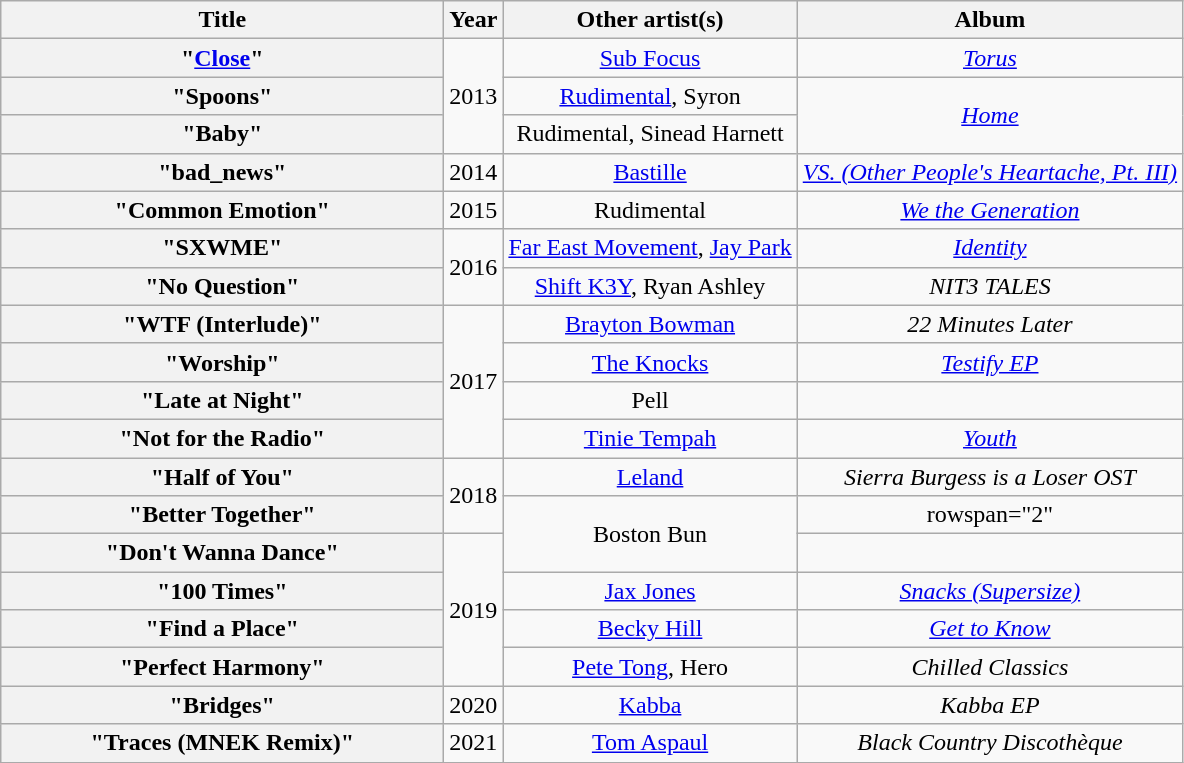<table class="wikitable plainrowheaders" style="text-align:center;">
<tr>
<th scope="col" style="width:18em;">Title</th>
<th scope="col" style="width:1em;">Year</th>
<th scope="col">Other artist(s)</th>
<th scope="col">Album</th>
</tr>
<tr>
<th scope="row">"<a href='#'>Close</a>"</th>
<td rowspan="3">2013</td>
<td><a href='#'>Sub Focus</a></td>
<td><em><a href='#'>Torus</a></em></td>
</tr>
<tr>
<th scope="row">"Spoons"</th>
<td><a href='#'>Rudimental</a>, Syron</td>
<td rowspan="2"><em><a href='#'>Home</a></em></td>
</tr>
<tr>
<th scope="row">"Baby"</th>
<td>Rudimental, Sinead Harnett</td>
</tr>
<tr>
<th scope="row">"bad_news"</th>
<td>2014</td>
<td><a href='#'>Bastille</a></td>
<td><em><a href='#'>VS. (Other People's Heartache, Pt. III)</a></em></td>
</tr>
<tr>
<th scope="row">"Common Emotion"</th>
<td>2015</td>
<td>Rudimental</td>
<td><em><a href='#'>We the Generation</a></em></td>
</tr>
<tr>
<th scope="row">"SXWME"</th>
<td rowspan="2">2016</td>
<td><a href='#'>Far East Movement</a>, <a href='#'>Jay Park</a></td>
<td><em><a href='#'>Identity</a></em></td>
</tr>
<tr>
<th scope="row">"No Question"</th>
<td><a href='#'>Shift K3Y</a>, Ryan Ashley</td>
<td><em>NIT3 TALES</em></td>
</tr>
<tr>
<th scope="row">"WTF (Interlude)"</th>
<td rowspan="4">2017</td>
<td><a href='#'>Brayton Bowman</a></td>
<td><em>22 Minutes Later</em></td>
</tr>
<tr>
<th scope="row">"Worship"</th>
<td><a href='#'>The Knocks</a></td>
<td><em><a href='#'>Testify EP</a></em></td>
</tr>
<tr>
<th scope="row">"Late at Night"</th>
<td>Pell</td>
<td></td>
</tr>
<tr>
<th scope="row">"Not for the Radio"</th>
<td><a href='#'>Tinie Tempah</a></td>
<td><em><a href='#'>Youth</a></em></td>
</tr>
<tr>
<th scope="row">"Half of You"</th>
<td rowspan="2">2018</td>
<td><a href='#'>Leland</a></td>
<td><em>Sierra Burgess is a Loser OST</em></td>
</tr>
<tr>
<th scope="row">"Better Together"</th>
<td rowspan="2">Boston Bun</td>
<td>rowspan="2" </td>
</tr>
<tr>
<th scope="row">"Don't Wanna Dance"</th>
<td rowspan="4">2019</td>
</tr>
<tr>
<th scope="row">"100 Times"</th>
<td><a href='#'>Jax Jones</a></td>
<td><em><a href='#'>Snacks (Supersize)</a></em></td>
</tr>
<tr>
<th scope="row">"Find a Place"</th>
<td><a href='#'>Becky Hill</a></td>
<td><em><a href='#'>Get to Know</a></em></td>
</tr>
<tr>
<th scope="row">"Perfect Harmony"</th>
<td><a href='#'>Pete Tong</a>, Hero</td>
<td><em>Chilled Classics</em></td>
</tr>
<tr>
<th scope="row">"Bridges"</th>
<td>2020</td>
<td><a href='#'>Kabba</a></td>
<td><em>Kabba EP</em></td>
</tr>
<tr>
<th scope="row">"Traces (MNEK Remix)"</th>
<td>2021</td>
<td><a href='#'>Tom Aspaul</a></td>
<td><em>Black Country Discothèque</em></td>
</tr>
</table>
